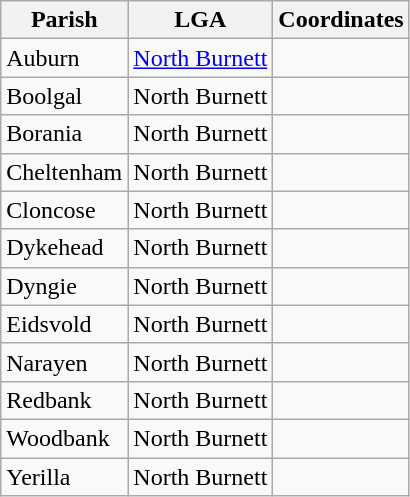<table class="wikitable sortable">
<tr>
<th>Parish</th>
<th>LGA</th>
<th>Coordinates</th>
</tr>
<tr>
<td>Auburn</td>
<td><a href='#'>North Burnett</a></td>
<td></td>
</tr>
<tr>
<td>Boolgal</td>
<td>North Burnett</td>
<td></td>
</tr>
<tr>
<td>Borania</td>
<td>North Burnett</td>
<td></td>
</tr>
<tr>
<td>Cheltenham</td>
<td>North Burnett</td>
<td></td>
</tr>
<tr>
<td>Cloncose</td>
<td>North Burnett</td>
<td></td>
</tr>
<tr>
<td>Dykehead</td>
<td>North Burnett</td>
<td></td>
</tr>
<tr>
<td>Dyngie</td>
<td>North Burnett</td>
<td></td>
</tr>
<tr>
<td>Eidsvold</td>
<td>North Burnett</td>
<td></td>
</tr>
<tr>
<td>Narayen</td>
<td>North Burnett</td>
<td></td>
</tr>
<tr>
<td>Redbank</td>
<td>North Burnett</td>
<td></td>
</tr>
<tr>
<td>Woodbank</td>
<td>North Burnett</td>
<td></td>
</tr>
<tr>
<td>Yerilla</td>
<td>North Burnett</td>
<td></td>
</tr>
</table>
